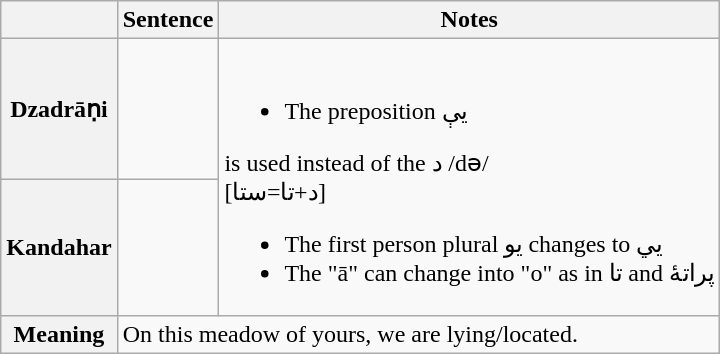<table class="wikitable">
<tr>
<th></th>
<th>Sentence</th>
<th>Notes</th>
</tr>
<tr>
<th>Dzadrāṇi</th>
<td><br></td>
<td rowspan="2"><br><ul><li>The preposition يې</li></ul>is used instead of the د /də/<br>[د+تا=ستا]<ul><li>The first person plural يو changes to يي</li><li>The "ā" can change into "o" as in تا and پراتۀ</li></ul></td>
</tr>
<tr>
<th>Kandahar</th>
<td><br></td>
</tr>
<tr>
<th>Meaning</th>
<td colspan="2">On this meadow of yours, we are lying/located.</td>
</tr>
</table>
